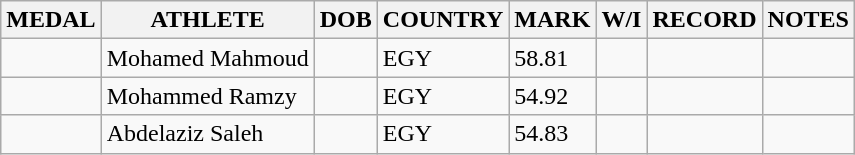<table class="wikitable">
<tr>
<th>MEDAL</th>
<th>ATHLETE</th>
<th>DOB</th>
<th>COUNTRY</th>
<th>MARK</th>
<th>W/I</th>
<th>RECORD</th>
<th>NOTES</th>
</tr>
<tr>
<td></td>
<td>Mohamed Mahmoud</td>
<td></td>
<td>EGY</td>
<td>58.81</td>
<td></td>
<td></td>
<td></td>
</tr>
<tr>
<td></td>
<td>Mohammed Ramzy</td>
<td></td>
<td>EGY</td>
<td>54.92</td>
<td></td>
<td></td>
<td></td>
</tr>
<tr>
<td></td>
<td>Abdelaziz Saleh</td>
<td></td>
<td>EGY</td>
<td>54.83</td>
<td></td>
<td></td>
<td></td>
</tr>
</table>
